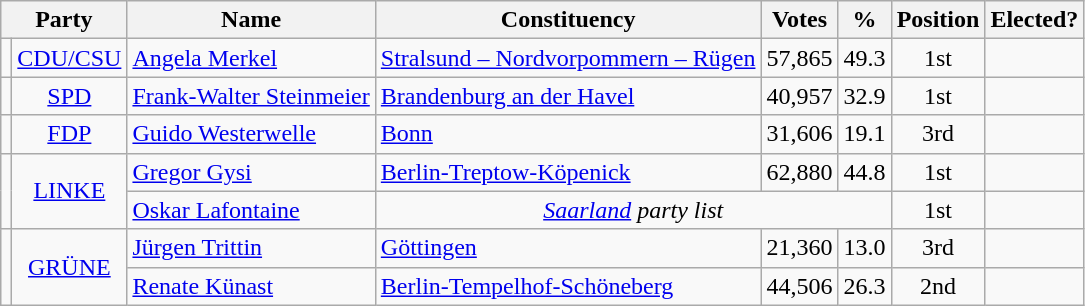<table class=wikitable sortable>
<tr>
<th colspan=2>Party</th>
<th>Name</th>
<th>Constituency</th>
<th>Votes</th>
<th>%</th>
<th>Position</th>
<th>Elected?</th>
</tr>
<tr>
<td bgcolor=></td>
<td align=center><a href='#'>CDU/CSU</a></td>
<td><a href='#'>Angela Merkel</a></td>
<td><a href='#'>Stralsund – Nordvorpommern – Rügen</a></td>
<td align=right>57,865</td>
<td align=right>49.3</td>
<td align=center>1st</td>
<td></td>
</tr>
<tr>
<td bgcolor=></td>
<td align=center><a href='#'>SPD</a></td>
<td><a href='#'>Frank-Walter Steinmeier</a></td>
<td><a href='#'>Brandenburg an der Havel</a></td>
<td align=right>40,957</td>
<td align=right>32.9</td>
<td align=center>1st</td>
<td></td>
</tr>
<tr>
<td bgcolor=></td>
<td align=center><a href='#'>FDP</a></td>
<td><a href='#'>Guido Westerwelle</a></td>
<td><a href='#'>Bonn</a></td>
<td align=right>31,606</td>
<td align=right>19.1</td>
<td align=center>3rd</td>
<td></td>
</tr>
<tr>
<td rowspan=2 bgcolor=></td>
<td rowspan=2 align=center><a href='#'>LINKE</a></td>
<td><a href='#'>Gregor Gysi</a></td>
<td><a href='#'>Berlin-Treptow-Köpenick</a></td>
<td align=right>62,880</td>
<td align=right>44.8</td>
<td align=center>1st</td>
<td></td>
</tr>
<tr>
<td><a href='#'>Oskar Lafontaine</a></td>
<td align=center colspan=3><em><a href='#'>Saarland</a> party list</em></td>
<td align=center>1st</td>
<td></td>
</tr>
<tr>
<td rowspan=2 bgcolor=></td>
<td rowspan=2 align=center><a href='#'>GRÜNE</a></td>
<td><a href='#'>Jürgen Trittin</a></td>
<td><a href='#'>Göttingen</a></td>
<td align=right>21,360</td>
<td align=right>13.0</td>
<td align=center>3rd</td>
<td></td>
</tr>
<tr>
<td><a href='#'>Renate Künast</a></td>
<td><a href='#'>Berlin-Tempelhof-Schöneberg</a></td>
<td align=right>44,506</td>
<td align=right>26.3</td>
<td align=center>2nd</td>
<td></td>
</tr>
</table>
